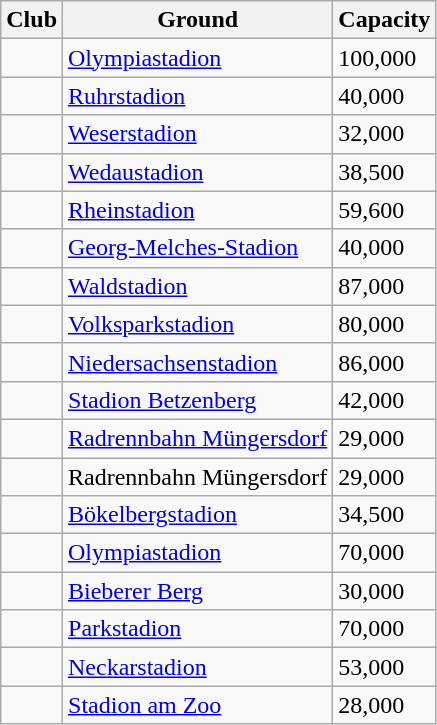<table class="wikitable sortable">
<tr>
<th>Club</th>
<th>Ground</th>
<th>Capacity</th>
</tr>
<tr>
<td></td>
<td><a href='#'>Olympiastadion</a></td>
<td>100,000</td>
</tr>
<tr>
<td></td>
<td><a href='#'>Ruhrstadion</a></td>
<td>40,000</td>
</tr>
<tr>
<td></td>
<td><a href='#'>Weserstadion</a></td>
<td>32,000</td>
</tr>
<tr>
<td></td>
<td><a href='#'>Wedaustadion</a></td>
<td>38,500</td>
</tr>
<tr>
<td></td>
<td><a href='#'>Rheinstadion</a></td>
<td>59,600</td>
</tr>
<tr>
<td></td>
<td><a href='#'>Georg-Melches-Stadion</a></td>
<td>40,000</td>
</tr>
<tr>
<td></td>
<td><a href='#'>Waldstadion</a></td>
<td>87,000</td>
</tr>
<tr>
<td></td>
<td><a href='#'>Volksparkstadion</a></td>
<td>80,000</td>
</tr>
<tr>
<td></td>
<td><a href='#'>Niedersachsenstadion</a></td>
<td>86,000</td>
</tr>
<tr>
<td></td>
<td><a href='#'>Stadion Betzenberg</a></td>
<td>42,000</td>
</tr>
<tr>
<td></td>
<td><a href='#'>Radrennbahn Müngersdorf</a></td>
<td>29,000</td>
</tr>
<tr>
<td></td>
<td>Radrennbahn Müngersdorf</td>
<td>29,000</td>
</tr>
<tr>
<td></td>
<td><a href='#'>Bökelbergstadion</a></td>
<td>34,500</td>
</tr>
<tr>
<td></td>
<td><a href='#'>Olympiastadion</a></td>
<td>70,000</td>
</tr>
<tr>
<td></td>
<td><a href='#'>Bieberer Berg</a></td>
<td>30,000</td>
</tr>
<tr>
<td></td>
<td><a href='#'>Parkstadion</a></td>
<td>70,000</td>
</tr>
<tr>
<td></td>
<td><a href='#'>Neckarstadion</a></td>
<td>53,000</td>
</tr>
<tr>
<td></td>
<td><a href='#'>Stadion am Zoo</a></td>
<td>28,000</td>
</tr>
</table>
